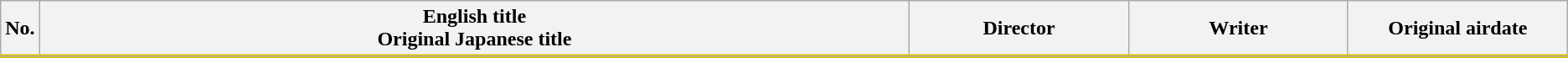<table class="wikitable">
<tr style="border-bottom: 3px solid #e5c100;">
<th style="width:1%;">No.</th>
<th>English title<br> Original Japanese title</th>
<th style="width:14%;">Director</th>
<th style="width:14%;">Writer</th>
<th style="width:14%;">Original airdate</th>
</tr>
<tr>
</tr>
</table>
